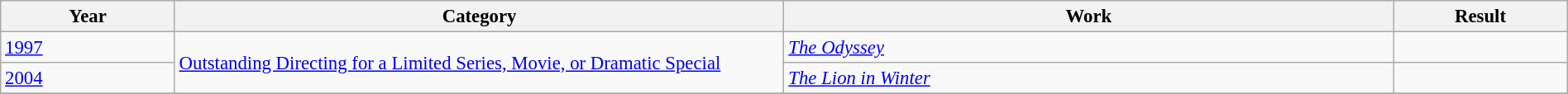<table class="wikitable sortable" width="100%" style="font-size: 95%">
<tr>
<th width="10%">Year</th>
<th width="35%">Category</th>
<th width="35%">Work</th>
<th width="10%">Result</th>
</tr>
<tr>
<td><a href='#'>1997</a></td>
<td rowspan="2"><a href='#'>Outstanding Directing for a Limited Series, Movie, or Dramatic Special</a></td>
<td><a href='#'><em>The Odyssey</em></a></td>
<td></td>
</tr>
<tr>
<td><a href='#'>2004</a></td>
<td><a href='#'><em>The Lion in Winter</em></a></td>
<td></td>
</tr>
<tr>
</tr>
</table>
